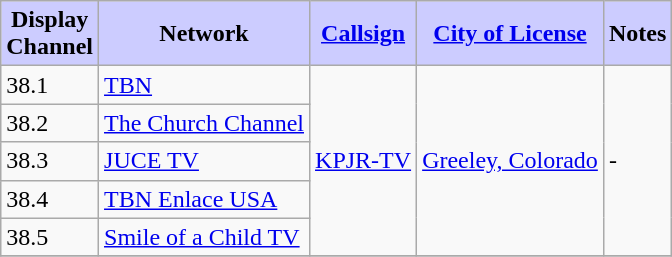<table class="wikitable" border="1">
<tr>
<th style="background:#ccccff;"><strong>Display<br>Channel</strong></th>
<th style="background:#ccccff;"><strong>Network</strong></th>
<th style="background:#ccccff;"><strong><a href='#'>Callsign</a></strong></th>
<th style="background:#ccccff;"><strong><a href='#'>City of License</a></strong></th>
<th style="background:#ccccff;"><strong>Notes</strong></th>
</tr>
<tr>
<td rowspan=1>38.1</td>
<td rowspan=1><a href='#'>TBN</a></td>
<td rowspan=5><a href='#'>KPJR-TV</a></td>
<td rowspan=5><a href='#'>Greeley, Colorado</a></td>
<td rowspan=5>-</td>
</tr>
<tr>
<td>38.2</td>
<td><a href='#'>The Church Channel</a></td>
</tr>
<tr>
<td>38.3</td>
<td><a href='#'>JUCE TV</a></td>
</tr>
<tr>
<td>38.4</td>
<td><a href='#'>TBN Enlace USA</a></td>
</tr>
<tr>
<td>38.5</td>
<td><a href='#'>Smile of a Child TV</a></td>
</tr>
<tr>
</tr>
</table>
